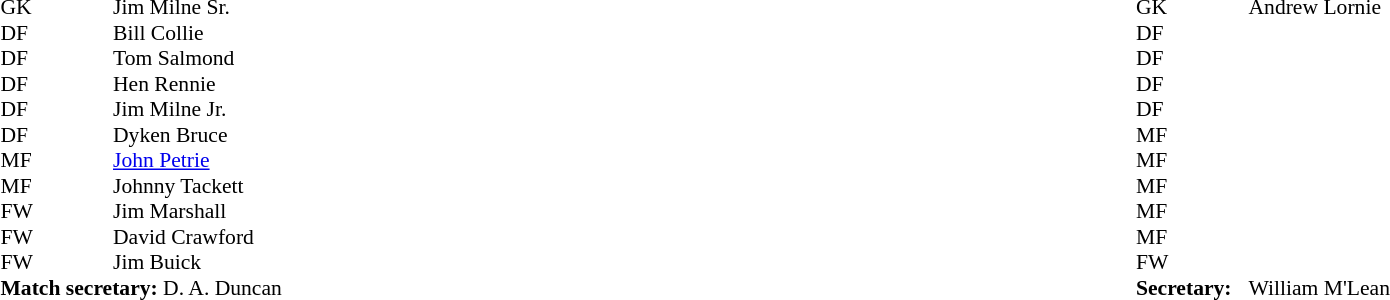<table width="100%">
<tr>
<td valign="top" width="50%"><br><table style="font-size: 90%" cellspacing="0" cellpadding="0">
<tr>
<td colspan="2"></td>
</tr>
<tr>
<th width="75"></th>
<th width="100"></th>
<th width="200"></th>
<th></th>
</tr>
<tr>
<td>GK</td>
<td>Jim Milne Sr.</td>
<td></td>
</tr>
<tr>
<td>DF</td>
<td>Bill Collie</td>
<td></td>
</tr>
<tr>
<td>DF</td>
<td>Tom Salmond</td>
<td></td>
</tr>
<tr>
<td>DF</td>
<td>Hen Rennie</td>
<td></td>
</tr>
<tr>
<td>DF</td>
<td>Jim Milne Jr.</td>
<td></td>
</tr>
<tr>
<td>DF</td>
<td>Dyken Bruce</td>
<td></td>
</tr>
<tr>
<td>MF</td>
<td><a href='#'>John Petrie</a></td>
<td></td>
</tr>
<tr>
<td>MF</td>
<td>Johnny Tackett</td>
<td></td>
</tr>
<tr>
<td>FW</td>
<td>Jim Marshall</td>
<td></td>
</tr>
<tr>
<td>FW</td>
<td>David Crawford</td>
<td></td>
</tr>
<tr>
<td>FW</td>
<td>Jim Buick</td>
<td></td>
</tr>
<tr>
<td colspan=4><strong>Match secretary:</strong> D. A. Duncan</td>
</tr>
<tr>
<td colspan="4"></td>
<td></td>
</tr>
</table>
</td>
<td valign="top" width="50%"><br><table style="font-size: 90%" cellspacing="0" cellpadding="0" align="center">
<tr>
<td colspan="2"></td>
</tr>
<tr>
<th width="75"></th>
<th width="100"></th>
<th width="200"></th>
<th></th>
</tr>
<tr>
<td>GK</td>
<td>Andrew Lornie</td>
<td></td>
</tr>
<tr>
<td>DF</td>
<td></td>
<td></td>
</tr>
<tr>
<td>DF</td>
<td></td>
<td></td>
</tr>
<tr>
<td>DF</td>
<td></td>
<td></td>
</tr>
<tr>
<td>DF</td>
<td></td>
<td></td>
</tr>
<tr>
<td>MF</td>
<td></td>
<td></td>
</tr>
<tr>
<td>MF</td>
<td></td>
<td></td>
</tr>
<tr>
<td>MF</td>
<td></td>
<td></td>
</tr>
<tr>
<td>MF</td>
<td></td>
<td></td>
</tr>
<tr>
<td>MF</td>
<td></td>
<td></td>
</tr>
<tr>
<td>FW</td>
<td></td>
<td></td>
</tr>
<tr>
<td><strong>Secretary:</strong></td>
<td>William M'Lean</td>
<td></td>
</tr>
<tr>
</tr>
</table>
</td>
</tr>
</table>
